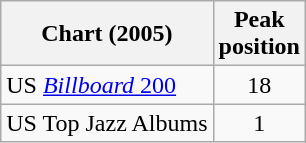<table class="wikitable">
<tr>
<th>Chart (2005)</th>
<th>Peak<br>position</th>
</tr>
<tr>
<td>US <a href='#'><em>Billboard</em> 200</a></td>
<td style="text-align:center">18</td>
</tr>
<tr>
<td>US Top Jazz Albums</td>
<td style="text-align:center">1</td>
</tr>
</table>
